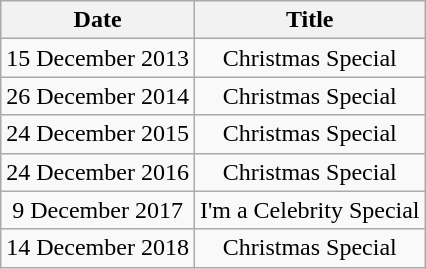<table class="wikitable" style="text-align:center">
<tr>
<th>Date</th>
<th>Title</th>
</tr>
<tr>
<td>15 December 2013</td>
<td>Christmas Special</td>
</tr>
<tr>
<td>26 December 2014</td>
<td>Christmas Special</td>
</tr>
<tr>
<td>24 December 2015</td>
<td>Christmas Special</td>
</tr>
<tr>
<td>24 December 2016</td>
<td>Christmas Special</td>
</tr>
<tr>
<td>9 December 2017</td>
<td>I'm a Celebrity Special</td>
</tr>
<tr>
<td>14 December 2018</td>
<td>Christmas Special</td>
</tr>
</table>
